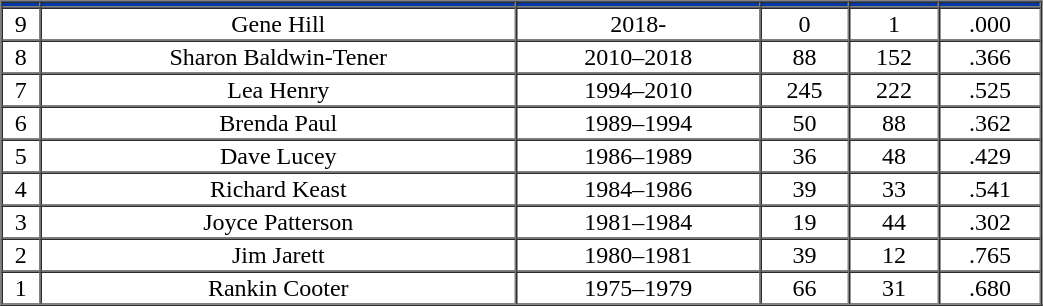<table cellpadding="1" border="1" cellspacing="0" width="55%">
<tr>
<th bgcolor="#0039A6"></th>
<th bgcolor="#0039A6"></th>
<th bgcolor="#0039A6"></th>
<th bgcolor="#0039A6"></th>
<th bgcolor="#0039A6"></th>
<th bgcolor="#0039A6"></th>
</tr>
<tr align="center" valign="top">
<td>9</td>
<td>Gene Hill</td>
<td>2018-</td>
<td>0</td>
<td>1</td>
<td>.000</td>
</tr>
<tr align="center" valign="top">
<td>8</td>
<td>Sharon Baldwin-Tener</td>
<td>2010–2018</td>
<td>88</td>
<td>152</td>
<td>.366</td>
</tr>
<tr align="center" valign="top">
<td>7</td>
<td>Lea Henry</td>
<td>1994–2010</td>
<td>245</td>
<td>222</td>
<td>.525</td>
</tr>
<tr align="center" valign="top">
<td>6</td>
<td>Brenda Paul</td>
<td>1989–1994</td>
<td>50</td>
<td>88</td>
<td>.362</td>
</tr>
<tr align="center" valign="top">
<td>5</td>
<td>Dave Lucey</td>
<td>1986–1989</td>
<td>36</td>
<td>48</td>
<td>.429</td>
</tr>
<tr align="center" valign="top">
<td>4</td>
<td>Richard Keast</td>
<td>1984–1986</td>
<td>39</td>
<td>33</td>
<td>.541</td>
</tr>
<tr align="center" valign="top">
<td>3</td>
<td>Joyce Patterson</td>
<td>1981–1984</td>
<td>19</td>
<td>44</td>
<td>.302</td>
</tr>
<tr align="center" valign="top">
<td>2</td>
<td>Jim Jarett</td>
<td>1980–1981</td>
<td>39</td>
<td>12</td>
<td>.765</td>
</tr>
<tr align="center" valign="top">
<td>1</td>
<td>Rankin Cooter</td>
<td>1975–1979</td>
<td>66</td>
<td>31</td>
<td>.680</td>
</tr>
<tr align="center" valign="top">
</tr>
</table>
